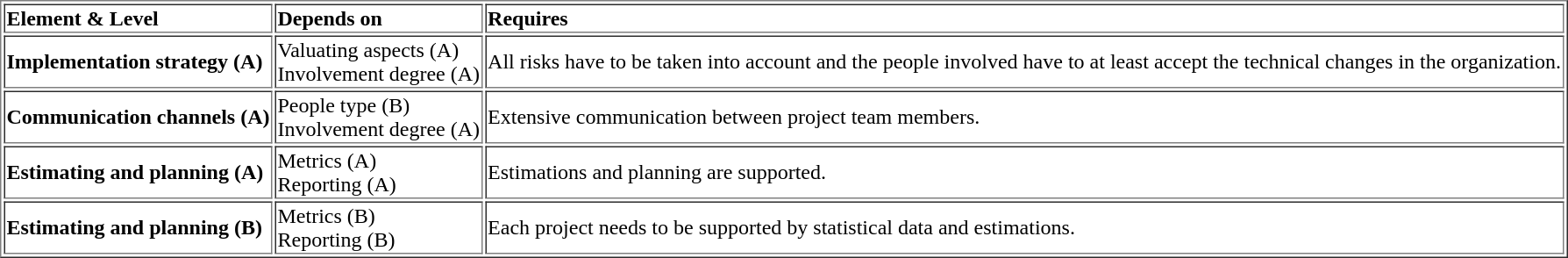<table style="text-align:left" border="1">
<tr>
<th>Element & Level</th>
<th>Depends on</th>
<th>Requires</th>
</tr>
<tr>
<td><strong>Implementation strategy (A)</strong></td>
<td>Valuating aspects (A)<br>Involvement degree (A)</td>
<td>All risks have to be taken into account and the people involved have to at least accept the technical changes in the organization.</td>
</tr>
<tr>
<td><strong>Communication channels (A)</strong></td>
<td>People type (B)<br>Involvement degree (A)</td>
<td>Extensive communication between project team members.</td>
</tr>
<tr>
<td><strong>Estimating and planning (A)</strong></td>
<td>Metrics (A)<br>Reporting (A)</td>
<td>Estimations and planning are supported.</td>
</tr>
<tr>
<td><strong>Estimating and planning (B)</strong></td>
<td>Metrics (B)<br>Reporting (B)</td>
<td>Each project needs to be supported by statistical data and estimations.</td>
</tr>
</table>
